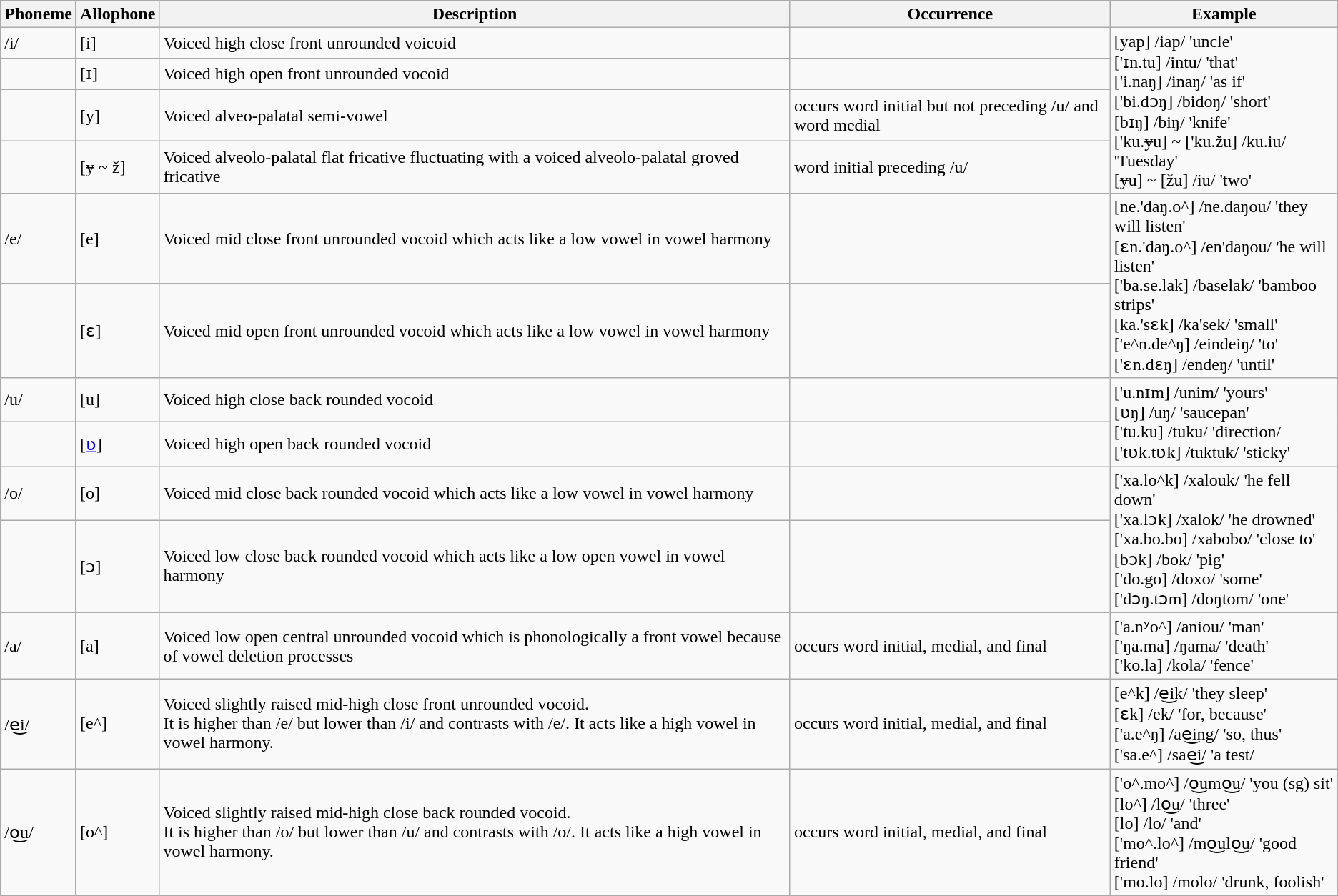<table class="wikitable">
<tr>
<th>Phoneme</th>
<th>Allophone</th>
<th>Description</th>
<th>Occurrence</th>
<th>Example</th>
</tr>
<tr>
<td>/i/</td>
<td>[i]</td>
<td>Voiced high close front unrounded voicoid</td>
<td></td>
<td rowspan="4">[yap] /iap/ 'uncle'<br>['ɪn.tu] /intu/ 'that'<br>['i.naŋ] /inaŋ/ 'as if'<br>['bi.dɔŋ] /bidoŋ/ 'short'<br>[bɪŋ] /biŋ/ 'knife'<br>['ku.<s>y</s>u] ~ ['ku.žu] /ku.iu/ 'Tuesday'<br>[<s>y</s>u] ~ [žu] /iu/ 'two'</td>
</tr>
<tr>
<td></td>
<td>[ɪ]</td>
<td>Voiced high open front unrounded vocoid</td>
<td></td>
</tr>
<tr>
<td></td>
<td>[y]</td>
<td>Voiced alveo-palatal semi-vowel</td>
<td>occurs word initial but not preceding /u/ and word medial</td>
</tr>
<tr>
<td></td>
<td>[<s>y</s> ~ ž]</td>
<td>Voiced alveolo-palatal flat fricative fluctuating with a voiced alveolo-palatal groved fricative</td>
<td>word initial preceding /u/</td>
</tr>
<tr>
<td>/e/</td>
<td>[e]</td>
<td>Voiced mid close front unrounded vocoid which acts like a low vowel in vowel harmony</td>
<td></td>
<td rowspan="2">[ne.'daŋ.o^] /ne.daŋou/ 'they will listen'<br>[ɛn.'daŋ.o^] /en'daŋou/ 'he will listen'<br>['ba.se.lak] /baselak/ 'bamboo strips'<br>[ka.'sɛk] /ka'sek/ 'small'<br>['e^n.de^ŋ] /eindeiŋ/ 'to'<br>['ɛn.dɛŋ] /endeŋ/ 'until'</td>
</tr>
<tr>
<td></td>
<td>[ɛ]</td>
<td>Voiced mid open front unrounded vocoid which acts like a low vowel in vowel harmony</td>
<td></td>
</tr>
<tr>
<td>/u/</td>
<td>[u]</td>
<td>Voiced high close back rounded vocoid</td>
<td></td>
<td rowspan="2">['u.nɪm] /unim/ 'yours'<br>[ʋŋ] /uŋ/ 'saucepan'<br>['tu.ku] /tuku/ 'direction/<br>['tʋk.tʋk] /tuktuk/ 'sticky'</td>
</tr>
<tr>
<td></td>
<td>[<a href='#'>ʋ</a>]</td>
<td>Voiced high open back rounded vocoid</td>
<td></td>
</tr>
<tr>
<td>/o/</td>
<td>[o]</td>
<td>Voiced mid close back rounded vocoid which acts like a low vowel in vowel harmony</td>
<td></td>
<td rowspan="2">['xa.lo^k] /xalouk/ 'he fell down'<br>['xa.lɔk] /xalok/ 'he drowned'<br>['xa.bo.bo] /xabobo/ 'close to'<br>[bɔk] /bok/ 'pig'<br>['do.<s>g</s>o] /doxo/ 'some'<br>['dɔŋ.tɔm] /doŋtom/ 'one'</td>
</tr>
<tr>
<td></td>
<td>[ɔ]</td>
<td>Voiced low close back rounded vocoid which acts like a low open vowel in vowel harmony</td>
<td></td>
</tr>
<tr>
<td>/a/</td>
<td>[a]</td>
<td>Voiced low open central unrounded vocoid which is phonologically a front vowel because of vowel deletion processes</td>
<td>occurs word initial, medial, and final</td>
<td>['a.nʸo^] /aniou/ 'man'<br>['ŋa.ma] /ŋama/ 'death'<br>['ko.la] /kola/ 'fence'</td>
</tr>
<tr>
<td>/e͜i/</td>
<td>[e^]</td>
<td>Voiced slightly raised mid-high close front unrounded vocoid.<br>It is higher than /e/ but lower than /i/ and contrasts with /e/. It acts like a high vowel in vowel harmony.</td>
<td>occurs word initial, medial, and final</td>
<td>[e^k] /e͜ik/ 'they sleep'<br>[ɛk] /ek/ 'for, because'<br>['a.e^ŋ] /ae͜ing/ 'so, thus'<br>['sa.e^] /sae͜i/ 'a test/</td>
</tr>
<tr>
<td>/o͜u/</td>
<td>[o^]</td>
<td>Voiced slightly raised mid-high close back rounded vocoid.<br>It is higher than /o/ but lower than /u/ and contrasts with /o/. It acts like a high vowel in vowel harmony.</td>
<td>occurs word initial, medial, and final</td>
<td>['o^.mo^] /o͜umo͜u/ 'you (sg) sit'<br>[lo^] /lo͜u/ 'three'<br>[lo] /lo/ 'and'<br>['mo^.lo^] /mo͜ulo͜u/ 'good friend'<br>['mo.lo] /molo/ 'drunk, foolish'</td>
</tr>
</table>
